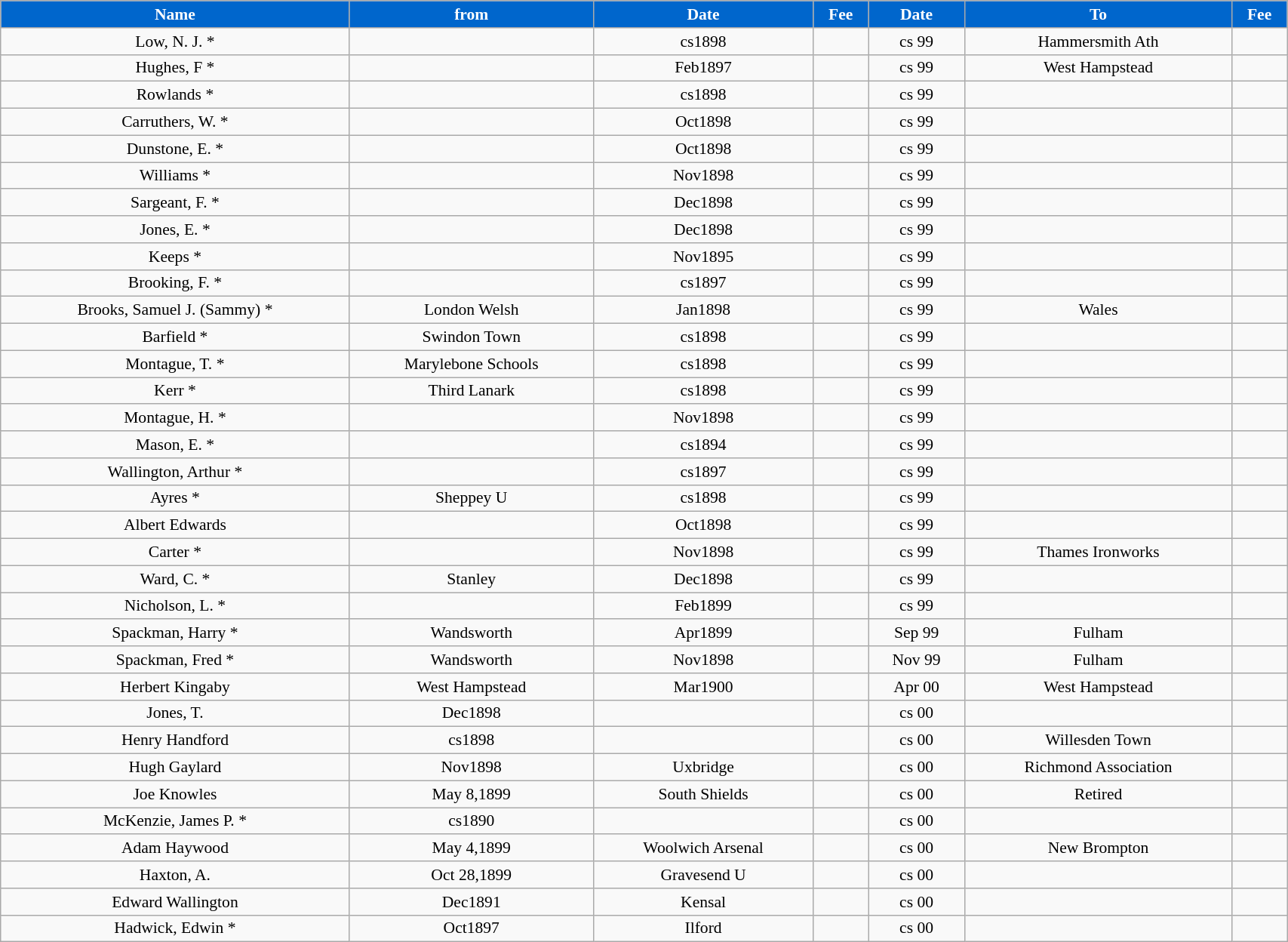<table class="wikitable" style="text-align:center; font-size:90%; width:90%;">
<tr>
<th style="background:#0066CC; color:#FFFFFF; text-align:center;"><strong>Name</strong></th>
<th style="background:#0066CC; color:#FFFFFF; text-align:center;">from</th>
<th style="background:#0066CC; color:#FFFFFF; text-align:center;"><strong>Date</strong></th>
<th style="background:#0066CC; color:#FFFFFF; text-align:center;"><strong>Fee</strong></th>
<th style="background:#0066CC; color:#FFFFFF; text-align:center;"><strong>Date</strong></th>
<th style="background:#0066CC; color:#FFFFFF; text-align:center;"><strong>To</strong></th>
<th style="background:#0066CC; color:#FFFFFF; text-align:center;"><strong>Fee</strong></th>
</tr>
<tr>
<td>Low, N. J. *</td>
<td></td>
<td>cs1898</td>
<td></td>
<td>cs 99</td>
<td>Hammersmith Ath</td>
<td></td>
</tr>
<tr>
<td>Hughes, F *</td>
<td></td>
<td>Feb1897</td>
<td></td>
<td>cs 99</td>
<td>West Hampstead</td>
<td></td>
</tr>
<tr>
<td>Rowlands *</td>
<td></td>
<td>cs1898</td>
<td></td>
<td>cs 99</td>
<td></td>
<td></td>
</tr>
<tr>
<td>Carruthers, W. *</td>
<td></td>
<td>Oct1898</td>
<td></td>
<td>cs 99</td>
<td></td>
<td></td>
</tr>
<tr>
<td>Dunstone, E. *</td>
<td></td>
<td>Oct1898</td>
<td></td>
<td>cs 99</td>
<td></td>
<td></td>
</tr>
<tr>
<td>Williams *</td>
<td></td>
<td>Nov1898</td>
<td></td>
<td>cs 99</td>
<td></td>
<td></td>
</tr>
<tr>
<td>Sargeant, F. *</td>
<td></td>
<td>Dec1898</td>
<td></td>
<td>cs 99</td>
<td></td>
<td></td>
</tr>
<tr>
<td>Jones, E. *</td>
<td></td>
<td>Dec1898</td>
<td></td>
<td>cs 99</td>
<td></td>
<td></td>
</tr>
<tr>
<td>Keeps *</td>
<td></td>
<td>Nov1895</td>
<td></td>
<td>cs 99</td>
<td></td>
<td></td>
</tr>
<tr>
<td>Brooking, F. *</td>
<td></td>
<td>cs1897</td>
<td></td>
<td>cs 99</td>
<td></td>
<td></td>
</tr>
<tr>
<td>Brooks, Samuel J. (Sammy) *</td>
<td>London Welsh</td>
<td>Jan1898</td>
<td></td>
<td>cs 99</td>
<td>Wales</td>
<td></td>
</tr>
<tr>
<td>Barfield *</td>
<td>Swindon Town</td>
<td>cs1898</td>
<td></td>
<td>cs 99</td>
<td></td>
<td></td>
</tr>
<tr>
<td>Montague, T. *</td>
<td>Marylebone Schools</td>
<td>cs1898</td>
<td></td>
<td>cs 99</td>
<td></td>
<td></td>
</tr>
<tr>
<td>Kerr *</td>
<td>Third Lanark</td>
<td>cs1898</td>
<td></td>
<td>cs 99</td>
<td></td>
<td></td>
</tr>
<tr>
<td>Montague, H. *</td>
<td></td>
<td>Nov1898</td>
<td></td>
<td>cs 99</td>
<td></td>
<td></td>
</tr>
<tr>
<td>Mason, E. *</td>
<td></td>
<td>cs1894</td>
<td></td>
<td>cs 99</td>
<td></td>
<td></td>
</tr>
<tr>
<td>Wallington, Arthur *</td>
<td></td>
<td>cs1897</td>
<td></td>
<td>cs 99</td>
<td></td>
<td></td>
</tr>
<tr>
<td>Ayres *</td>
<td>Sheppey U</td>
<td>cs1898</td>
<td></td>
<td>cs 99</td>
<td></td>
<td></td>
</tr>
<tr>
<td>Albert Edwards</td>
<td></td>
<td>Oct1898</td>
<td></td>
<td>cs 99</td>
<td></td>
<td></td>
</tr>
<tr>
<td>Carter *</td>
<td></td>
<td>Nov1898</td>
<td></td>
<td>cs 99</td>
<td>Thames Ironworks</td>
<td></td>
</tr>
<tr>
<td>Ward, C. *</td>
<td>Stanley</td>
<td>Dec1898</td>
<td></td>
<td>cs 99</td>
<td></td>
<td></td>
</tr>
<tr>
<td>Nicholson, L. *</td>
<td></td>
<td>Feb1899</td>
<td></td>
<td>cs 99</td>
<td></td>
<td></td>
</tr>
<tr>
<td>Spackman, Harry *</td>
<td>Wandsworth</td>
<td>Apr1899</td>
<td></td>
<td>Sep 99</td>
<td>Fulham</td>
<td></td>
</tr>
<tr>
<td>Spackman, Fred *</td>
<td>Wandsworth</td>
<td>Nov1898</td>
<td></td>
<td>Nov 99</td>
<td>Fulham</td>
<td></td>
</tr>
<tr>
<td>Herbert Kingaby</td>
<td>West Hampstead</td>
<td>Mar1900</td>
<td></td>
<td>Apr 00</td>
<td>West Hampstead</td>
<td></td>
</tr>
<tr>
<td>Jones, T.</td>
<td>Dec1898</td>
<td></td>
<td></td>
<td>cs 00</td>
<td></td>
<td></td>
</tr>
<tr>
<td>Henry Handford</td>
<td>cs1898</td>
<td></td>
<td></td>
<td>cs 00</td>
<td>Willesden Town</td>
<td></td>
</tr>
<tr>
<td>Hugh Gaylard</td>
<td>Nov1898</td>
<td>Uxbridge</td>
<td></td>
<td>cs 00</td>
<td>Richmond Association</td>
<td></td>
</tr>
<tr>
<td>Joe Knowles</td>
<td>May 8,1899</td>
<td>South Shields</td>
<td></td>
<td>cs 00</td>
<td>Retired</td>
<td></td>
</tr>
<tr>
<td>McKenzie, James P. *</td>
<td>cs1890</td>
<td></td>
<td></td>
<td>cs 00</td>
<td></td>
<td></td>
</tr>
<tr>
<td>Adam Haywood</td>
<td>May 4,1899</td>
<td>Woolwich Arsenal</td>
<td></td>
<td>cs 00</td>
<td>New Brompton</td>
<td></td>
</tr>
<tr>
<td>Haxton, A.</td>
<td>Oct 28,1899</td>
<td>Gravesend U</td>
<td></td>
<td>cs 00</td>
<td></td>
<td></td>
</tr>
<tr>
<td>Edward Wallington</td>
<td>Dec1891</td>
<td>Kensal</td>
<td></td>
<td>cs 00</td>
<td></td>
<td></td>
</tr>
<tr>
<td>Hadwick, Edwin *</td>
<td>Oct1897</td>
<td>Ilford</td>
<td></td>
<td>cs 00</td>
<td></td>
<td></td>
</tr>
</table>
